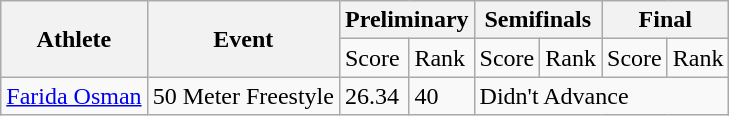<table class="wikitable">
<tr>
<th rowspan="2">Athlete</th>
<th rowspan="2">Event</th>
<th colspan="2">Preliminary</th>
<th colspan="2">Semifinals</th>
<th colspan="2">Final</th>
</tr>
<tr>
<td>Score</td>
<td>Rank</td>
<td>Score</td>
<td>Rank</td>
<td>Score</td>
<td>Rank</td>
</tr>
<tr>
<td><a href='#'>Farida Osman</a></td>
<td>50 Meter Freestyle</td>
<td>26.34</td>
<td>40</td>
<td colspan="4">Didn't Advance</td>
</tr>
</table>
